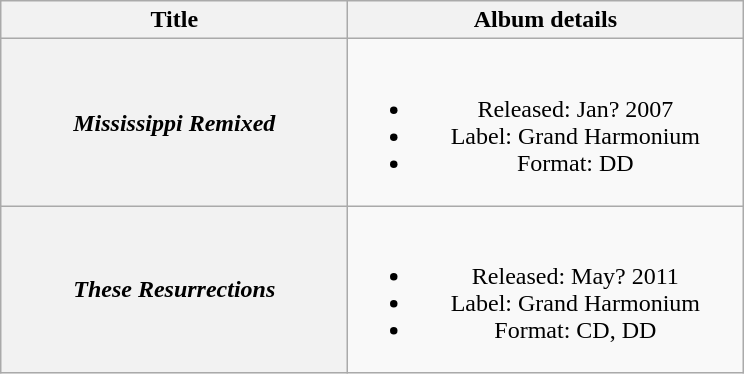<table class="wikitable plainrowheaders" style="text-align:center;">
<tr>
<th scope="col" style="width:14em;">Title</th>
<th scope="col" style="width:16em;">Album details</th>
</tr>
<tr>
<th scope="row"><em>Mississippi Remixed</em></th>
<td><br><ul><li>Released: Jan? 2007</li><li>Label: Grand Harmonium</li><li>Format: DD</li></ul></td>
</tr>
<tr>
<th scope="row"><em>These Resurrections</em></th>
<td><br><ul><li>Released: May? 2011</li><li>Label: Grand Harmonium</li><li>Format: CD, DD</li></ul></td>
</tr>
</table>
